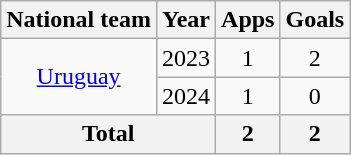<table class="wikitable" style="text-align:center">
<tr>
<th>National team</th>
<th>Year</th>
<th>Apps</th>
<th>Goals</th>
</tr>
<tr>
<td rowspan=2><a href='#'>Uruguay</a></td>
<td>2023</td>
<td>1</td>
<td>2</td>
</tr>
<tr>
<td>2024</td>
<td>1</td>
<td>0</td>
</tr>
<tr>
<th colspan=2>Total</th>
<th>2</th>
<th>2</th>
</tr>
</table>
